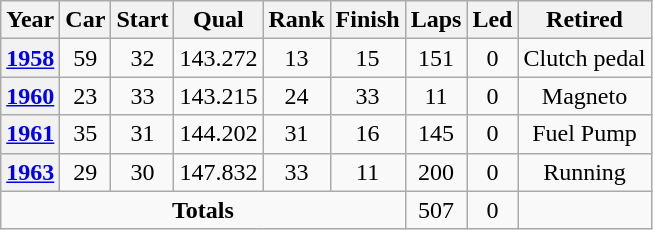<table class="wikitable" style="text-align:center">
<tr>
<th>Year</th>
<th>Car</th>
<th>Start</th>
<th>Qual</th>
<th>Rank</th>
<th>Finish</th>
<th>Laps</th>
<th>Led</th>
<th>Retired</th>
</tr>
<tr>
<th><a href='#'>1958</a></th>
<td>59</td>
<td>32</td>
<td>143.272</td>
<td>13</td>
<td>15</td>
<td>151</td>
<td>0</td>
<td>Clutch pedal</td>
</tr>
<tr>
<th><a href='#'>1960</a></th>
<td>23</td>
<td>33</td>
<td>143.215</td>
<td>24</td>
<td>33</td>
<td>11</td>
<td>0</td>
<td>Magneto</td>
</tr>
<tr>
<th><a href='#'>1961</a></th>
<td>35</td>
<td>31</td>
<td>144.202</td>
<td>31</td>
<td>16</td>
<td>145</td>
<td>0</td>
<td>Fuel Pump</td>
</tr>
<tr>
<th><a href='#'>1963</a></th>
<td>29</td>
<td>30</td>
<td>147.832</td>
<td>33</td>
<td>11</td>
<td>200</td>
<td>0</td>
<td>Running</td>
</tr>
<tr>
<td colspan=6><strong>Totals</strong></td>
<td>507</td>
<td>0</td>
<td></td>
</tr>
</table>
